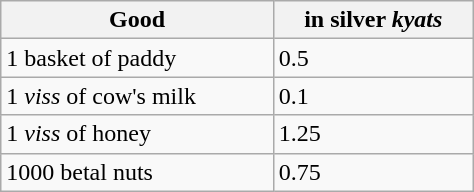<table width=25% class="wikitable">
<tr>
<th width=15%>Good</th>
<th width=10%>in silver <em>kyats</em></th>
</tr>
<tr>
<td>1 basket of paddy</td>
<td>0.5</td>
</tr>
<tr>
<td>1 <em>viss</em> of cow's milk</td>
<td>0.1</td>
</tr>
<tr>
<td>1 <em>viss</em> of honey</td>
<td>1.25</td>
</tr>
<tr>
<td>1000 betal nuts</td>
<td>0.75</td>
</tr>
</table>
